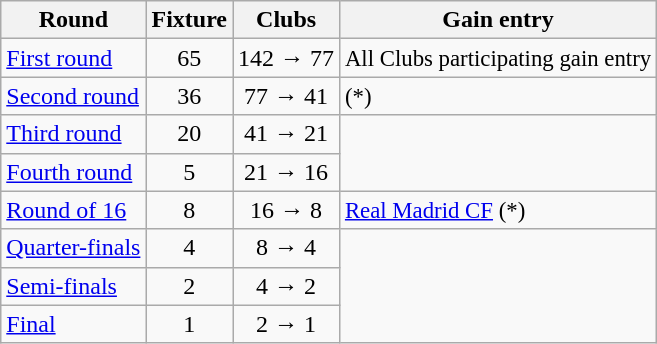<table class="wikitable">
<tr>
<th>Round</th>
<th>Fixture</th>
<th>Clubs</th>
<th>Gain entry</th>
</tr>
<tr>
<td><a href='#'>First round</a></td>
<td align=center>65</td>
<td align=center>142 → 77</td>
<td style="font-size:95%;">All Clubs participating gain entry</td>
</tr>
<tr>
<td><a href='#'>Second round</a></td>
<td align=center>36</td>
<td align=center>77 → 41</td>
<td style="font-size:95%;">(*)</td>
</tr>
<tr>
<td><a href='#'>Third round</a></td>
<td align=center>20</td>
<td align=center>41 → 21</td>
</tr>
<tr>
<td><a href='#'>Fourth round</a></td>
<td align=center>5</td>
<td align=center>21 → 16</td>
</tr>
<tr>
<td><a href='#'>Round of 16</a></td>
<td align=center>8</td>
<td align=center>16 → 8</td>
<td style="font-size:95%;"><a href='#'>Real Madrid CF</a> (*)</td>
</tr>
<tr>
<td><a href='#'>Quarter-finals</a></td>
<td align=center>4</td>
<td align=center>8 → 4</td>
</tr>
<tr>
<td><a href='#'>Semi-finals</a></td>
<td align=center>2</td>
<td align=center>4 → 2</td>
</tr>
<tr>
<td><a href='#'>Final</a></td>
<td align=center>1</td>
<td align=center>2 → 1</td>
</tr>
</table>
